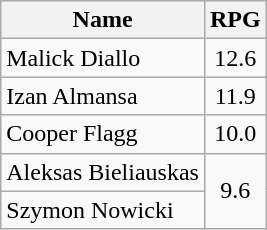<table class="wikitable">
<tr>
<th>Name</th>
<th>RPG</th>
</tr>
<tr>
<td> Malick Diallo</td>
<td align=center>12.6</td>
</tr>
<tr>
<td> Izan Almansa</td>
<td align=center>11.9</td>
</tr>
<tr>
<td> Cooper Flagg</td>
<td align=center>10.0</td>
</tr>
<tr>
<td> Aleksas Bieliauskas</td>
<td align=center rowspan=2>9.6</td>
</tr>
<tr>
<td> Szymon Nowicki</td>
</tr>
</table>
